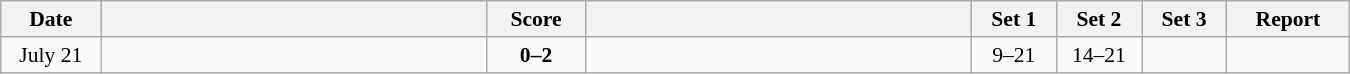<table class="wikitable" style="text-align: center; font-size:90% ">
<tr>
<th width="60">Date</th>
<th align="right" width="250"></th>
<th width="60">Score</th>
<th align="left" width="250"></th>
<th width="50">Set 1</th>
<th width="50">Set 2</th>
<th width="50">Set 3</th>
<th width="75">Report</th>
</tr>
<tr>
<td>July 21</td>
<td align=left></td>
<td align=center><strong>0–2</strong></td>
<td align=left><strong></strong></td>
<td>9–21</td>
<td>14–21</td>
<td></td>
<td></td>
</tr>
</table>
